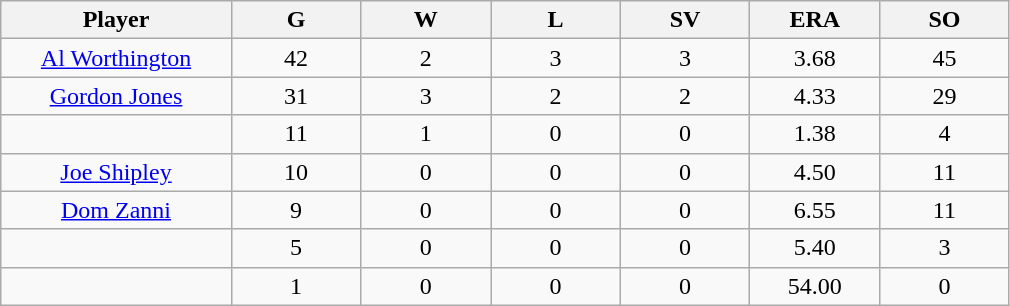<table class="wikitable sortable">
<tr>
<th bgcolor="#DDDDFF" width="16%">Player</th>
<th bgcolor="#DDDDFF" width="9%">G</th>
<th bgcolor="#DDDDFF" width="9%">W</th>
<th bgcolor="#DDDDFF" width="9%">L</th>
<th bgcolor="#DDDDFF" width="9%">SV</th>
<th bgcolor="#DDDDFF" width="9%">ERA</th>
<th bgcolor="#DDDDFF" width="9%">SO</th>
</tr>
<tr align="center">
<td><a href='#'>Al Worthington</a></td>
<td>42</td>
<td>2</td>
<td>3</td>
<td>3</td>
<td>3.68</td>
<td>45</td>
</tr>
<tr align="center">
<td><a href='#'>Gordon Jones</a></td>
<td>31</td>
<td>3</td>
<td>2</td>
<td>2</td>
<td>4.33</td>
<td>29</td>
</tr>
<tr align="center">
<td></td>
<td>11</td>
<td>1</td>
<td>0</td>
<td>0</td>
<td>1.38</td>
<td>4</td>
</tr>
<tr align="center">
<td><a href='#'>Joe Shipley</a></td>
<td>10</td>
<td>0</td>
<td>0</td>
<td>0</td>
<td>4.50</td>
<td>11</td>
</tr>
<tr align="center">
<td><a href='#'>Dom Zanni</a></td>
<td>9</td>
<td>0</td>
<td>0</td>
<td>0</td>
<td>6.55</td>
<td>11</td>
</tr>
<tr align="center">
<td></td>
<td>5</td>
<td>0</td>
<td>0</td>
<td>0</td>
<td>5.40</td>
<td>3</td>
</tr>
<tr align="center">
<td></td>
<td>1</td>
<td>0</td>
<td>0</td>
<td>0</td>
<td>54.00</td>
<td>0</td>
</tr>
</table>
